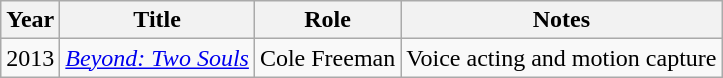<table class="wikitable">
<tr>
<th>Year</th>
<th>Title</th>
<th>Role</th>
<th>Notes</th>
</tr>
<tr>
<td>2013</td>
<td><em><a href='#'>Beyond: Two Souls</a></em></td>
<td>Cole Freeman</td>
<td>Voice acting and motion capture</td>
</tr>
</table>
